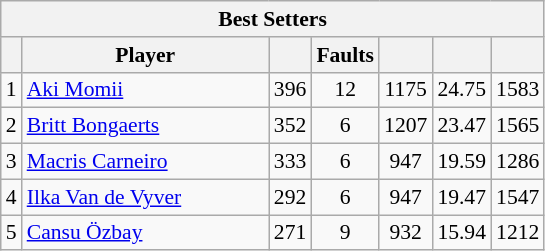<table class="wikitable sortable" style=font-size:90%>
<tr>
<th colspan=7>Best Setters</th>
</tr>
<tr>
<th></th>
<th width=158>Player</th>
<th width=20></th>
<th width=20>Faults</th>
<th width=20></th>
<th width=20></th>
<th width=20></th>
</tr>
<tr>
<td>1</td>
<td> <a href='#'>Aki Momii</a></td>
<td align=center>396</td>
<td align=center>12</td>
<td align=center>1175</td>
<td align=center>24.75</td>
<td align=center>1583</td>
</tr>
<tr>
<td>2</td>
<td> <a href='#'>Britt Bongaerts</a></td>
<td align=center>352</td>
<td align=center>6</td>
<td align=center>1207</td>
<td align=center>23.47</td>
<td align=center>1565</td>
</tr>
<tr>
<td>3</td>
<td> <a href='#'>Macris Carneiro</a></td>
<td align=center>333</td>
<td align=center>6</td>
<td align=center>947</td>
<td align=center>19.59</td>
<td align=center>1286</td>
</tr>
<tr>
<td>4</td>
<td> <a href='#'>Ilka Van de Vyver</a></td>
<td align=center>292</td>
<td align=center>6</td>
<td align=center>947</td>
<td align=center>19.47</td>
<td align=center>1547</td>
</tr>
<tr>
<td>5</td>
<td> <a href='#'>Cansu Özbay</a></td>
<td align=center>271</td>
<td align=center>9</td>
<td align=center>932</td>
<td align=center>15.94</td>
<td align=center>1212</td>
</tr>
</table>
